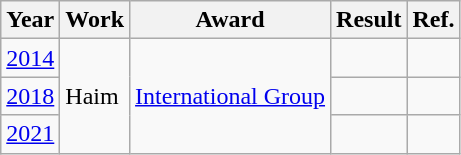<table class="wikitable">
<tr>
<th width="30px">Year</th>
<th>Work</th>
<th>Award</th>
<th>Result</th>
<th>Ref.</th>
</tr>
<tr>
<td><a href='#'>2014</a></td>
<td rowspan="3">Haim</td>
<td rowspan="3"><a href='#'>International Group</a></td>
<td></td>
<td></td>
</tr>
<tr>
<td><a href='#'>2018</a></td>
<td></td>
<td></td>
</tr>
<tr>
<td><a href='#'>2021</a></td>
<td></td>
<td></td>
</tr>
</table>
